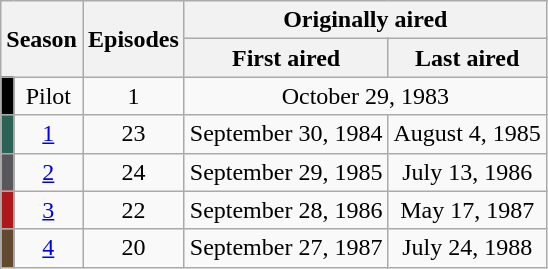<table class="wikitable plainrowheaders" style="text-align:center;">
<tr>
<th colspan="2" rowspan="2">Season</th>
<th rowspan="2">Episodes</th>
<th colspan="2">Originally aired</th>
</tr>
<tr>
<th>First aired</th>
<th>Last aired</th>
</tr>
<tr>
<td scope="row" style="background-color:#000000;"></td>
<td>Pilot</td>
<td>1</td>
<td colspan="2">October 29, 1983</td>
</tr>
<tr>
<td scope="row" style="background-color:#2C6156;"></td>
<td><a href='#'>1</a></td>
<td>23</td>
<td>September 30, 1984</td>
<td>August 4, 1985</td>
</tr>
<tr>
<td scope="row" style="background-color:#58585C;"></td>
<td><a href='#'>2</a></td>
<td>24</td>
<td>September 29, 1985</td>
<td>July 13, 1986</td>
</tr>
<tr>
<td scope="row" style="background-color:#AE181B;"></td>
<td><a href='#'>3</a></td>
<td>22</td>
<td>September 28, 1986</td>
<td>May 17, 1987</td>
</tr>
<tr>
<td scope="row" style="background-color:#62492f;"></td>
<td><a href='#'>4</a></td>
<td>20</td>
<td>September 27, 1987</td>
<td>July 24, 1988</td>
</tr>
</table>
